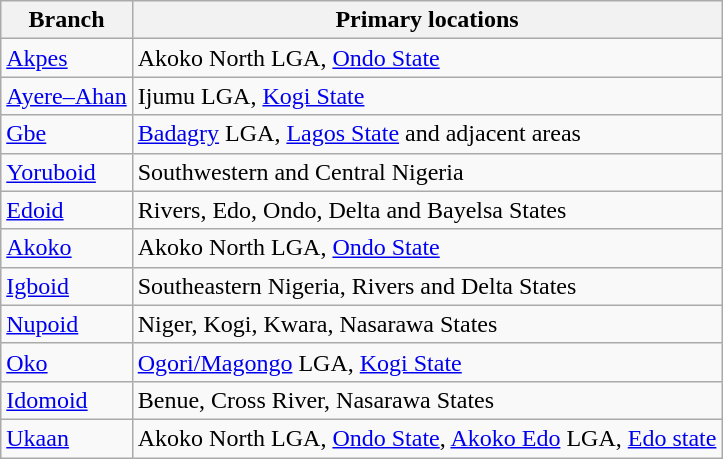<table class="wikitable">
<tr>
<th>Branch</th>
<th>Primary locations</th>
</tr>
<tr>
<td><a href='#'>Akpes</a></td>
<td>Akoko North LGA, <a href='#'>Ondo State</a></td>
</tr>
<tr>
<td><a href='#'>Ayere–Ahan</a></td>
<td>Ijumu LGA, <a href='#'>Kogi State</a></td>
</tr>
<tr>
<td><a href='#'>Gbe</a></td>
<td><a href='#'>Badagry</a> LGA, <a href='#'>Lagos State</a> and adjacent areas</td>
</tr>
<tr>
<td><a href='#'>Yoruboid</a></td>
<td>Southwestern and Central Nigeria</td>
</tr>
<tr>
<td><a href='#'>Edoid</a></td>
<td>Rivers, Edo, Ondo, Delta and Bayelsa States</td>
</tr>
<tr>
<td><a href='#'>Akoko</a></td>
<td>Akoko North LGA, <a href='#'>Ondo State</a></td>
</tr>
<tr>
<td><a href='#'>Igboid</a></td>
<td>Southeastern Nigeria, Rivers and Delta States</td>
</tr>
<tr>
<td><a href='#'>Nupoid</a></td>
<td>Niger, Kogi, Kwara, Nasarawa States</td>
</tr>
<tr>
<td><a href='#'>Oko</a></td>
<td><a href='#'>Ogori/Magongo</a> LGA, <a href='#'>Kogi State</a></td>
</tr>
<tr>
<td><a href='#'>Idomoid</a></td>
<td>Benue, Cross River, Nasarawa States</td>
</tr>
<tr>
<td><a href='#'>Ukaan</a></td>
<td>Akoko North LGA, <a href='#'>Ondo State</a>, <a href='#'>Akoko Edo</a> LGA, <a href='#'>Edo state</a></td>
</tr>
</table>
